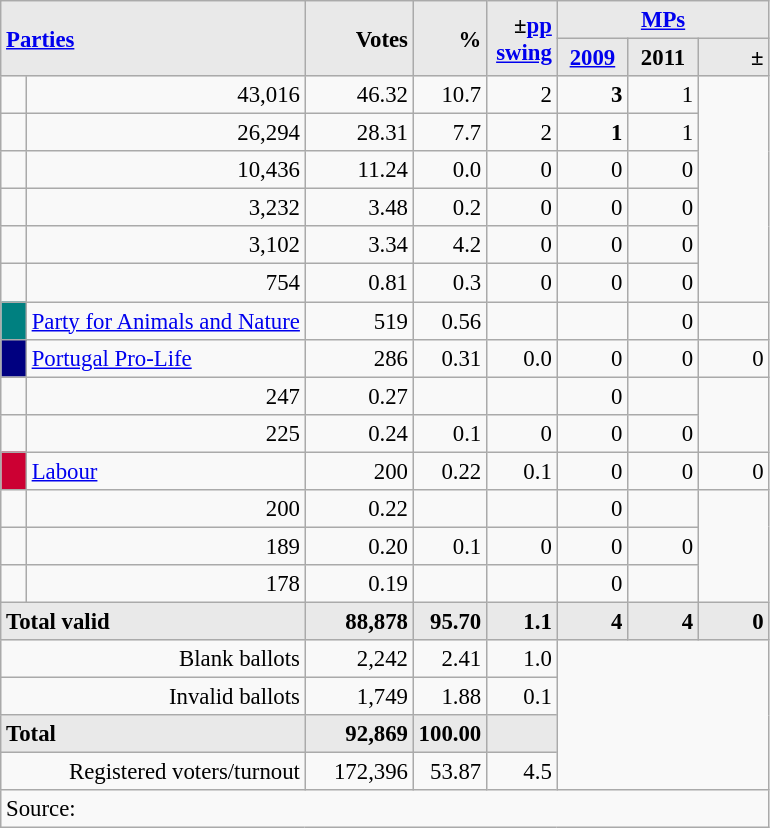<table class="wikitable" style="text-align:right; font-size:95%;">
<tr>
<th rowspan="2" colspan="2" style="background:#e9e9e9; text-align:left;" alignleft><a href='#'>Parties</a></th>
<th rowspan="2" style="background:#e9e9e9; text-align:right;">Votes</th>
<th rowspan="2" style="background:#e9e9e9; text-align:right;">%</th>
<th rowspan="2" style="background:#e9e9e9; text-align:right;">±<a href='#'>pp</a> <a href='#'>swing</a></th>
<th colspan="3" style="background:#e9e9e9; text-align:center;"><a href='#'>MPs</a></th>
</tr>
<tr style="background-color:#E9E9E9">
<th style="background-color:#E9E9E9;text-align:center;"><a href='#'>2009</a></th>
<th style="background-color:#E9E9E9;text-align:center;">2011</th>
<th style="background:#e9e9e9; text-align:right;">±</th>
</tr>
<tr>
<td></td>
<td>43,016</td>
<td>46.32</td>
<td>10.7</td>
<td>2</td>
<td><strong>3</strong></td>
<td>1</td>
</tr>
<tr>
<td></td>
<td>26,294</td>
<td>28.31</td>
<td>7.7</td>
<td>2</td>
<td><strong>1</strong></td>
<td>1</td>
</tr>
<tr>
<td></td>
<td>10,436</td>
<td>11.24</td>
<td>0.0</td>
<td>0</td>
<td>0</td>
<td>0</td>
</tr>
<tr>
<td></td>
<td>3,232</td>
<td>3.48</td>
<td>0.2</td>
<td>0</td>
<td>0</td>
<td>0</td>
</tr>
<tr>
<td></td>
<td>3,102</td>
<td>3.34</td>
<td>4.2</td>
<td>0</td>
<td>0</td>
<td>0</td>
</tr>
<tr>
<td></td>
<td>754</td>
<td>0.81</td>
<td>0.3</td>
<td>0</td>
<td>0</td>
<td>0</td>
</tr>
<tr>
<td style="width: 10px" bgcolor="teal" align="center"></td>
<td align="left"><a href='#'>Party for Animals and Nature</a></td>
<td>519</td>
<td>0.56</td>
<td></td>
<td></td>
<td>0</td>
<td></td>
</tr>
<tr>
<td style="width:10px;background-color:#000080;text-align:center;"></td>
<td style="text-align:left;"><a href='#'>Portugal Pro-Life</a></td>
<td>286</td>
<td>0.31</td>
<td>0.0</td>
<td>0</td>
<td>0</td>
<td>0</td>
</tr>
<tr>
<td></td>
<td>247</td>
<td>0.27</td>
<td></td>
<td></td>
<td>0</td>
<td></td>
</tr>
<tr>
<td></td>
<td>225</td>
<td>0.24</td>
<td>0.1</td>
<td>0</td>
<td>0</td>
<td>0</td>
</tr>
<tr>
<td style="width: 10px" bgcolor=#CC0033 align="center"></td>
<td align=left><a href='#'>Labour</a></td>
<td>200</td>
<td>0.22</td>
<td>0.1</td>
<td>0</td>
<td>0</td>
<td>0</td>
</tr>
<tr>
<td></td>
<td>200</td>
<td>0.22</td>
<td></td>
<td></td>
<td>0</td>
<td></td>
</tr>
<tr>
<td></td>
<td>189</td>
<td>0.20</td>
<td>0.1</td>
<td>0</td>
<td>0</td>
<td>0</td>
</tr>
<tr>
<td></td>
<td>178</td>
<td>0.19</td>
<td></td>
<td></td>
<td>0</td>
<td></td>
</tr>
<tr>
<td colspan=2 align=left style="background-color:#E9E9E9"><strong>Total valid</strong></td>
<td width="65" align="right" style="background-color:#E9E9E9"><strong>88,878</strong></td>
<td width="40" align="right" style="background-color:#E9E9E9"><strong>95.70</strong></td>
<td width="40" align="right" style="background-color:#E9E9E9"><strong>1.1</strong></td>
<td width="40" align="right" style="background-color:#E9E9E9"><strong>4</strong></td>
<td width="40" align="right" style="background-color:#E9E9E9"><strong>4</strong></td>
<td width="40" align="right" style="background-color:#E9E9E9"><strong>0</strong></td>
</tr>
<tr>
<td colspan=2>Blank ballots</td>
<td>2,242</td>
<td>2.41</td>
<td>1.0</td>
<td colspan=4 rowspan=4></td>
</tr>
<tr>
<td colspan=2>Invalid ballots</td>
<td>1,749</td>
<td>1.88</td>
<td>0.1</td>
</tr>
<tr>
<td colspan=2 align=left style="background-color:#E9E9E9"><strong>Total</strong></td>
<td width="50" align="right" style="background-color:#E9E9E9"><strong>92,869</strong></td>
<td width="40" align="right" style="background-color:#E9E9E9"><strong>100.00</strong></td>
<td width="40" align="right" style="background-color:#E9E9E9"></td>
</tr>
<tr>
<td colspan=2>Registered voters/turnout</td>
<td>172,396</td>
<td>53.87</td>
<td>4.5</td>
</tr>
<tr>
<td colspan=11 align=left>Source: </td>
</tr>
</table>
